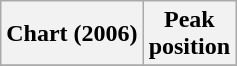<table class="wikitable">
<tr>
<th align="left">Chart (2006)</th>
<th align="center">Peak<br>position</th>
</tr>
<tr>
</tr>
</table>
